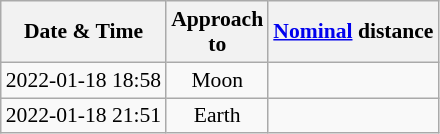<table class="wikitable" style="text-align:center; font-size: 0.9em;">
<tr>
<th>Date & Time</th>
<th>Approach<br>to</th>
<th><a href='#'>Nominal</a> distance</th>
</tr>
<tr>
<td>2022-01-18 18:58</td>
<td>Moon</td>
<td></td>
</tr>
<tr>
<td>2022-01-18 21:51</td>
<td>Earth</td>
<td></td>
</tr>
</table>
